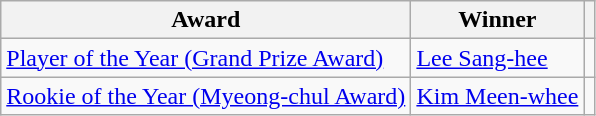<table class="wikitable">
<tr>
<th>Award</th>
<th>Winner</th>
<th></th>
</tr>
<tr>
<td><a href='#'>Player of the Year (Grand Prize Award)</a></td>
<td> <a href='#'>Lee Sang-hee</a></td>
<td></td>
</tr>
<tr>
<td><a href='#'>Rookie of the Year (Myeong-chul Award)</a></td>
<td> <a href='#'>Kim Meen-whee</a></td>
<td></td>
</tr>
</table>
